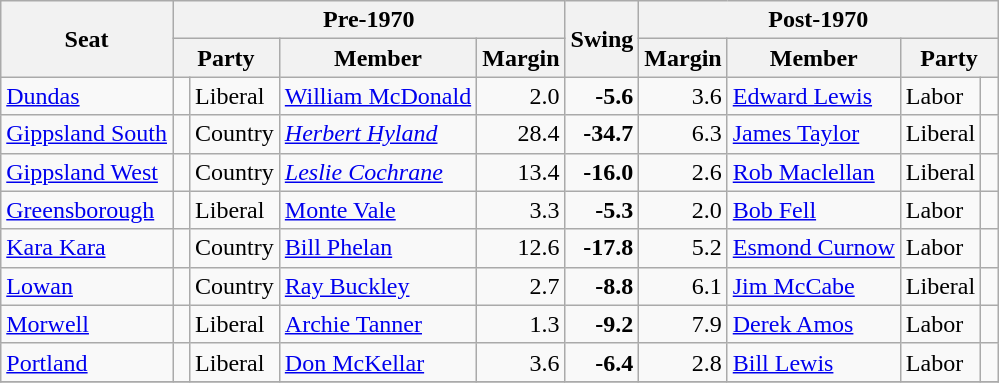<table class="wikitable">
<tr>
<th rowspan="2">Seat</th>
<th colspan="4">Pre-1970</th>
<th rowspan="2">Swing</th>
<th colspan="4">Post-1970</th>
</tr>
<tr>
<th colspan="2">Party</th>
<th>Member</th>
<th>Margin</th>
<th>Margin</th>
<th>Member</th>
<th colspan="2">Party</th>
</tr>
<tr>
<td><a href='#'>Dundas</a></td>
<td> </td>
<td>Liberal</td>
<td><a href='#'>William McDonald</a></td>
<td style="text-align:right;">2.0</td>
<td style="text-align:right;"><strong>-5.6</strong></td>
<td style="text-align:right;">3.6</td>
<td><a href='#'>Edward Lewis</a></td>
<td>Labor</td>
<td> </td>
</tr>
<tr>
<td><a href='#'>Gippsland South</a></td>
<td> </td>
<td>Country</td>
<td><em><a href='#'>Herbert Hyland</a></em></td>
<td style="text-align:right;">28.4</td>
<td style="text-align:right;"><strong>-34.7</strong></td>
<td style="text-align:right;">6.3</td>
<td><a href='#'>James Taylor</a></td>
<td>Liberal</td>
<td> </td>
</tr>
<tr>
<td><a href='#'>Gippsland West</a></td>
<td> </td>
<td>Country</td>
<td><em><a href='#'>Leslie Cochrane</a></em></td>
<td style="text-align:right;">13.4</td>
<td style="text-align:right;"><strong>-16.0</strong></td>
<td style="text-align:right;">2.6</td>
<td><a href='#'>Rob Maclellan</a></td>
<td>Liberal</td>
<td> </td>
</tr>
<tr>
<td><a href='#'>Greensborough</a></td>
<td> </td>
<td>Liberal</td>
<td><a href='#'>Monte Vale</a></td>
<td style="text-align:right;">3.3</td>
<td style="text-align:right;"><strong>-5.3</strong></td>
<td style="text-align:right;">2.0</td>
<td><a href='#'>Bob Fell</a></td>
<td>Labor</td>
<td> </td>
</tr>
<tr>
<td><a href='#'>Kara Kara</a></td>
<td> </td>
<td>Country</td>
<td><a href='#'>Bill Phelan</a></td>
<td style="text-align:right;">12.6</td>
<td style="text-align:right;"><strong>-17.8</strong></td>
<td style="text-align:right;">5.2</td>
<td><a href='#'>Esmond Curnow</a></td>
<td>Labor</td>
<td> </td>
</tr>
<tr>
<td><a href='#'>Lowan</a></td>
<td> </td>
<td>Country</td>
<td><a href='#'>Ray Buckley</a></td>
<td style="text-align:right;">2.7</td>
<td style="text-align:right;"><strong>-8.8</strong></td>
<td style="text-align:right;">6.1</td>
<td><a href='#'>Jim McCabe</a></td>
<td>Liberal</td>
<td> </td>
</tr>
<tr>
<td><a href='#'>Morwell</a></td>
<td> </td>
<td>Liberal</td>
<td><a href='#'>Archie Tanner</a></td>
<td style="text-align:right;">1.3</td>
<td style="text-align:right;"><strong>-9.2</strong></td>
<td style="text-align:right;">7.9</td>
<td><a href='#'>Derek Amos</a></td>
<td>Labor</td>
<td> </td>
</tr>
<tr>
<td><a href='#'>Portland</a></td>
<td> </td>
<td>Liberal</td>
<td><a href='#'>Don McKellar</a></td>
<td style="text-align:right;">3.6</td>
<td style="text-align:right;"><strong>-6.4</strong></td>
<td style="text-align:right;">2.8</td>
<td><a href='#'>Bill Lewis</a></td>
<td>Labor</td>
<td> </td>
</tr>
<tr>
</tr>
</table>
